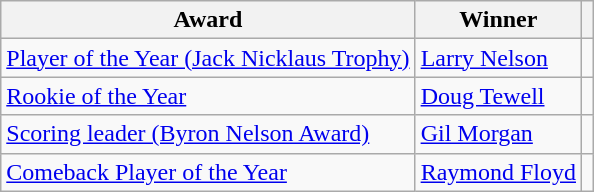<table class="wikitable">
<tr>
<th>Award</th>
<th>Winner</th>
<th></th>
</tr>
<tr>
<td><a href='#'>Player of the Year (Jack Nicklaus Trophy)</a></td>
<td> <a href='#'>Larry Nelson</a></td>
<td></td>
</tr>
<tr>
<td><a href='#'>Rookie of the Year</a></td>
<td> <a href='#'>Doug Tewell</a></td>
<td></td>
</tr>
<tr>
<td><a href='#'>Scoring leader (Byron Nelson Award)</a></td>
<td> <a href='#'>Gil Morgan</a></td>
<td></td>
</tr>
<tr>
<td><a href='#'>Comeback Player of the Year</a></td>
<td> <a href='#'>Raymond Floyd</a></td>
<td></td>
</tr>
</table>
